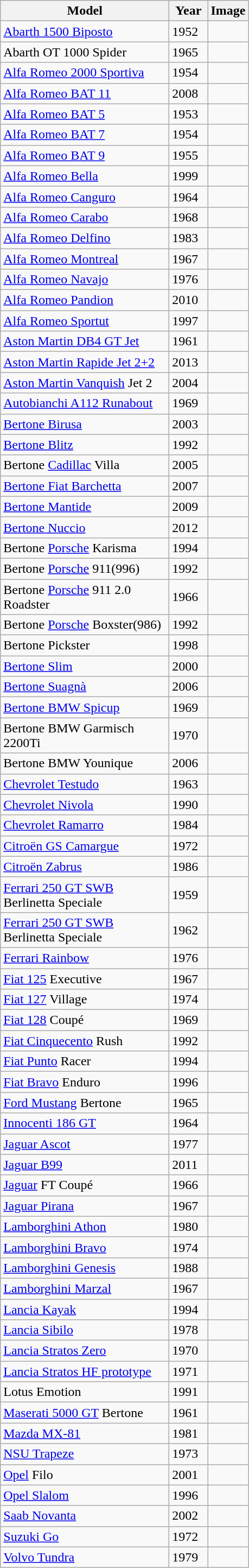<table class="wikitable sortable">
<tr>
<th width=200px>Model</th>
<th width=40px>Year</th>
<th>Image</th>
</tr>
<tr>
<td><a href='#'>Abarth 1500 Biposto</a></td>
<td>1952</td>
<td></td>
</tr>
<tr>
<td>Abarth OT 1000 Spider</td>
<td>1965</td>
<td></td>
</tr>
<tr>
<td><a href='#'>Alfa Romeo 2000 Sportiva</a></td>
<td>1954</td>
<td></td>
</tr>
<tr>
<td><a href='#'>Alfa Romeo BAT 11</a></td>
<td>2008</td>
<td></td>
</tr>
<tr>
<td><a href='#'>Alfa Romeo BAT 5</a></td>
<td>1953</td>
<td></td>
</tr>
<tr>
<td><a href='#'>Alfa Romeo BAT 7</a></td>
<td>1954</td>
<td></td>
</tr>
<tr>
<td><a href='#'>Alfa Romeo BAT 9</a></td>
<td>1955</td>
<td></td>
</tr>
<tr>
<td><a href='#'>Alfa Romeo Bella</a></td>
<td>1999</td>
<td></td>
</tr>
<tr>
<td><a href='#'>Alfa Romeo Canguro</a></td>
<td>1964</td>
<td></td>
</tr>
<tr>
<td><a href='#'>Alfa Romeo Carabo</a></td>
<td>1968</td>
<td></td>
</tr>
<tr>
<td><a href='#'>Alfa Romeo Delfino</a></td>
<td>1983</td>
<td></td>
</tr>
<tr>
<td><a href='#'>Alfa Romeo Montreal</a></td>
<td>1967</td>
<td></td>
</tr>
<tr>
<td><a href='#'>Alfa Romeo Navajo</a></td>
<td>1976</td>
<td></td>
</tr>
<tr>
<td><a href='#'>Alfa Romeo Pandion</a></td>
<td>2010</td>
<td></td>
</tr>
<tr>
<td><a href='#'>Alfa Romeo Sportut</a></td>
<td>1997</td>
<td></td>
</tr>
<tr>
<td><a href='#'>Aston Martin DB4 GT Jet</a></td>
<td>1961</td>
<td></td>
</tr>
<tr>
<td><a href='#'>Aston Martin Rapide Jet 2+2</a></td>
<td>2013</td>
<td></td>
</tr>
<tr>
<td><a href='#'>Aston Martin Vanquish</a> Jet 2</td>
<td>2004</td>
<td></td>
</tr>
<tr>
<td><a href='#'>Autobianchi A112 Runabout</a></td>
<td>1969</td>
<td></td>
</tr>
<tr>
<td><a href='#'>Bertone Birusa</a></td>
<td>2003</td>
<td></td>
</tr>
<tr>
<td><a href='#'>Bertone Blitz</a></td>
<td>1992</td>
<td></td>
</tr>
<tr>
<td>Bertone <a href='#'>Cadillac</a> Villa</td>
<td>2005</td>
<td></td>
</tr>
<tr>
<td><a href='#'>Bertone Fiat Barchetta</a></td>
<td>2007</td>
<td></td>
</tr>
<tr>
<td><a href='#'>Bertone Mantide</a></td>
<td>2009</td>
<td></td>
</tr>
<tr>
<td><a href='#'>Bertone Nuccio</a></td>
<td>2012</td>
<td></td>
</tr>
<tr>
<td>Bertone <a href='#'>Porsche</a> Karisma</td>
<td>1994</td>
<td></td>
</tr>
<tr>
<td>Bertone <a href='#'>Porsche</a> 911(996)</td>
<td>1992</td>
<td></td>
</tr>
<tr>
<td>Bertone <a href='#'>Porsche</a> 911 2.0 Roadster</td>
<td>1966</td>
<td></td>
</tr>
<tr>
<td>Bertone <a href='#'>Porsche</a> Boxster(986)</td>
<td>1992</td>
<td></td>
</tr>
<tr>
<td>Bertone Pickster</td>
<td>1998</td>
<td></td>
</tr>
<tr>
<td><a href='#'>Bertone Slim</a></td>
<td>2000</td>
<td></td>
</tr>
<tr>
<td><a href='#'>Bertone Suagnà</a></td>
<td>2006</td>
<td></td>
</tr>
<tr>
<td><a href='#'>Bertone BMW Spicup</a></td>
<td>1969</td>
<td></td>
</tr>
<tr>
<td>Bertone BMW Garmisch 2200Ti</td>
<td>1970</td>
<td></td>
</tr>
<tr>
<td>Bertone BMW Younique</td>
<td>2006</td>
<td></td>
</tr>
<tr>
<td><a href='#'>Chevrolet Testudo</a></td>
<td>1963</td>
<td></td>
</tr>
<tr>
<td><a href='#'>Chevrolet Nivola</a></td>
<td>1990</td>
<td></td>
</tr>
<tr>
<td><a href='#'>Chevrolet Ramarro</a></td>
<td>1984</td>
<td></td>
</tr>
<tr>
<td><a href='#'>Citroën GS Camargue</a></td>
<td>1972</td>
<td></td>
</tr>
<tr>
<td><a href='#'>Citroën Zabrus</a></td>
<td>1986</td>
<td></td>
</tr>
<tr>
<td><a href='#'>Ferrari 250 GT SWB</a> Berlinetta Speciale</td>
<td>1959</td>
<td></td>
</tr>
<tr>
<td><a href='#'>Ferrari 250 GT SWB</a> Berlinetta Speciale</td>
<td>1962</td>
<td></td>
</tr>
<tr>
<td><a href='#'>Ferrari Rainbow</a></td>
<td>1976</td>
<td></td>
</tr>
<tr>
<td><a href='#'>Fiat 125</a> Executive</td>
<td>1967</td>
<td></td>
</tr>
<tr>
<td><a href='#'>Fiat 127</a> Village</td>
<td>1974</td>
<td></td>
</tr>
<tr>
<td><a href='#'>Fiat 128</a> Coupé</td>
<td>1969</td>
<td></td>
</tr>
<tr>
<td><a href='#'>Fiat Cinquecento</a> Rush</td>
<td>1992</td>
<td></td>
</tr>
<tr>
<td><a href='#'>Fiat Punto</a> Racer</td>
<td>1994</td>
<td></td>
</tr>
<tr>
<td><a href='#'>Fiat Bravo</a> Enduro</td>
<td>1996</td>
<td></td>
</tr>
<tr>
<td><a href='#'>Ford Mustang</a> Bertone</td>
<td>1965</td>
<td></td>
</tr>
<tr>
<td><a href='#'>Innocenti 186 GT</a></td>
<td>1964</td>
<td></td>
</tr>
<tr>
<td><a href='#'>Jaguar Ascot</a></td>
<td>1977</td>
<td></td>
</tr>
<tr>
<td><a href='#'>Jaguar B99</a></td>
<td>2011</td>
<td></td>
</tr>
<tr>
<td><a href='#'>Jaguar</a> FT Coupé</td>
<td>1966</td>
<td></td>
</tr>
<tr>
<td><a href='#'>Jaguar Pirana</a></td>
<td>1967</td>
<td></td>
</tr>
<tr>
<td><a href='#'>Lamborghini Athon</a></td>
<td>1980</td>
<td></td>
</tr>
<tr>
<td><a href='#'>Lamborghini Bravo</a></td>
<td>1974</td>
<td></td>
</tr>
<tr>
<td><a href='#'>Lamborghini Genesis</a></td>
<td>1988</td>
<td></td>
</tr>
<tr>
<td><a href='#'>Lamborghini Marzal</a></td>
<td>1967</td>
<td></td>
</tr>
<tr>
<td><a href='#'>Lancia Kayak</a></td>
<td>1994</td>
<td></td>
</tr>
<tr>
<td><a href='#'>Lancia Sibilo</a></td>
<td>1978</td>
<td></td>
</tr>
<tr>
<td><a href='#'>Lancia Stratos Zero</a></td>
<td>1970</td>
<td></td>
</tr>
<tr>
<td><a href='#'>Lancia Stratos HF prototype</a></td>
<td>1971</td>
<td></td>
</tr>
<tr>
<td>Lotus Emotion</td>
<td>1991</td>
<td></td>
</tr>
<tr>
<td><a href='#'>Maserati 5000 GT</a> Bertone</td>
<td>1961</td>
<td></td>
</tr>
<tr>
<td><a href='#'>Mazda MX-81</a></td>
<td>1981</td>
<td></td>
</tr>
<tr>
<td><a href='#'>NSU Trapeze</a></td>
<td>1973</td>
<td></td>
</tr>
<tr>
<td><a href='#'>Opel</a> Filo</td>
<td>2001</td>
<td></td>
</tr>
<tr>
<td><a href='#'>Opel Slalom</a></td>
<td>1996</td>
<td></td>
</tr>
<tr>
<td><a href='#'>Saab Novanta</a></td>
<td>2002</td>
<td></td>
</tr>
<tr>
<td><a href='#'>Suzuki Go</a></td>
<td>1972</td>
<td></td>
</tr>
<tr>
<td><a href='#'>Volvo Tundra</a></td>
<td>1979</td>
<td></td>
</tr>
</table>
